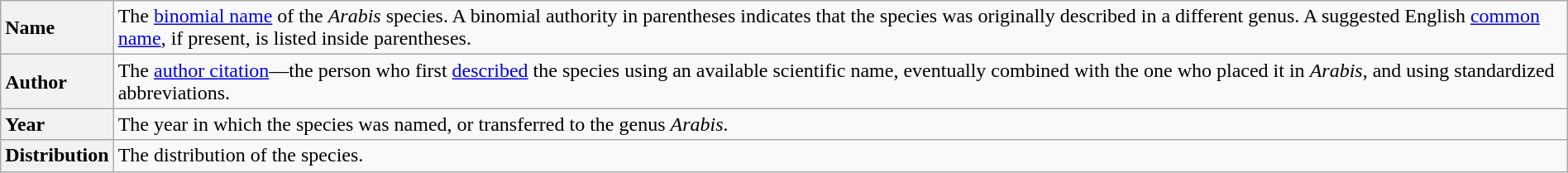<table class="wikitable" style="width: 100%;">
<tr>
<th style="text-align:left;" scope="row">Name</th>
<td>The <a href='#'>binomial name</a> of the <em>Arabis</em> species. A binomial authority in parentheses indicates that the species was originally described in a different genus. A suggested English <a href='#'>common name</a>, if present, is listed inside parentheses.</td>
</tr>
<tr>
<th style="text-align:left;" scope="row">Author</th>
<td>The <a href='#'>author citation</a>—the person who first <a href='#'>described</a> the species using an available scientific name, eventually combined with the one who placed it in <em>Arabis</em>, and using standardized abbreviations.</td>
</tr>
<tr>
<th style="text-align:left;" scope="row">Year</th>
<td>The year in which the species was named, or transferred to the genus <em>Arabis</em>.</td>
</tr>
<tr>
<th style="text-align:left;" scope="row">Distribution</th>
<td>The distribution of the species.</td>
</tr>
</table>
